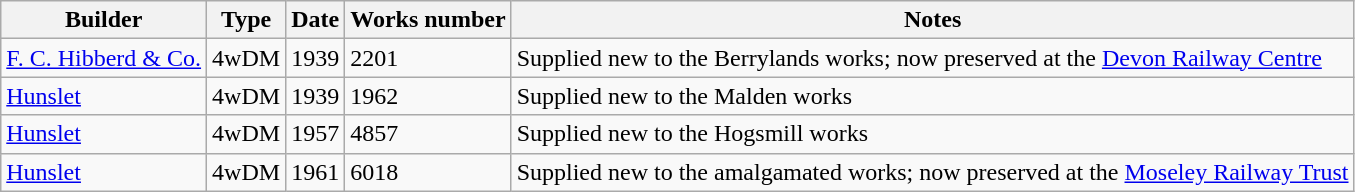<table class="wikitable">
<tr>
<th>Builder</th>
<th>Type</th>
<th>Date</th>
<th>Works number</th>
<th>Notes</th>
</tr>
<tr>
<td><a href='#'>F. C. Hibberd & Co.</a></td>
<td>4wDM</td>
<td>1939</td>
<td>2201</td>
<td>Supplied new to the Berrylands works; now preserved at the <a href='#'>Devon Railway Centre</a></td>
</tr>
<tr>
<td><a href='#'>Hunslet</a></td>
<td>4wDM</td>
<td>1939</td>
<td>1962</td>
<td>Supplied new to the Malden works</td>
</tr>
<tr>
<td><a href='#'>Hunslet</a></td>
<td>4wDM</td>
<td>1957</td>
<td>4857</td>
<td>Supplied new to the Hogsmill works</td>
</tr>
<tr>
<td><a href='#'>Hunslet</a></td>
<td>4wDM</td>
<td>1961</td>
<td>6018</td>
<td>Supplied new to the amalgamated works; now preserved at the <a href='#'>Moseley Railway Trust</a></td>
</tr>
</table>
